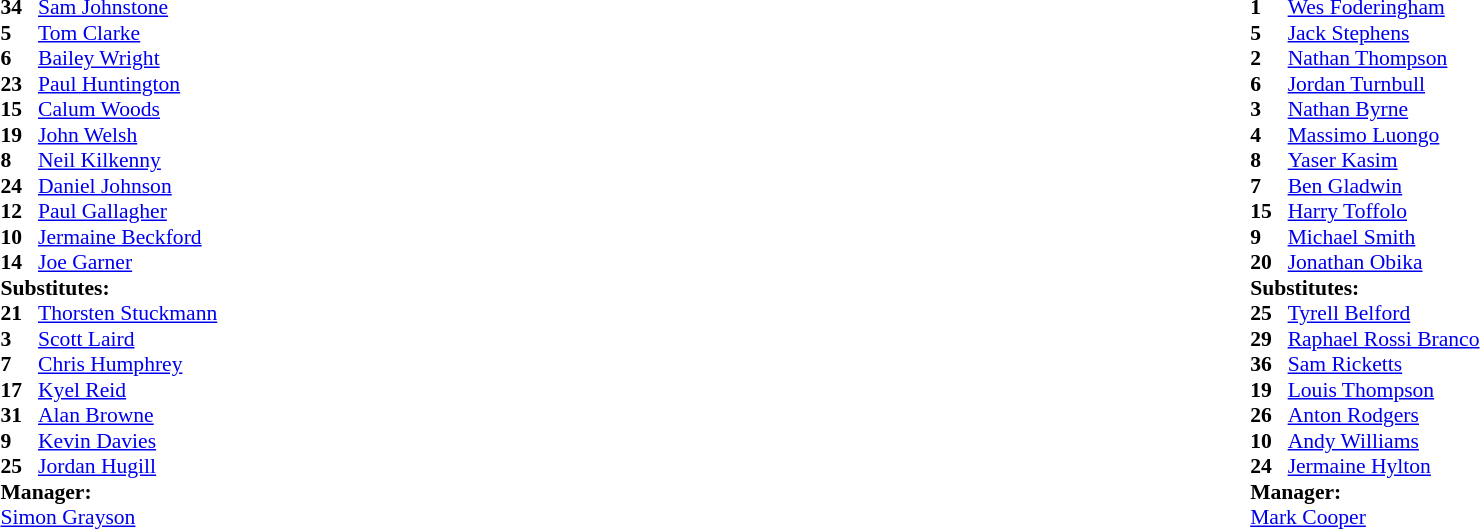<table style="width:100%;">
<tr>
<td style="vertical-align:top; width:40%;"><br><table style="font-size: 90%" cellspacing="0" cellpadding="0">
<tr>
<th width=25></th>
</tr>
<tr>
<td><strong>34</strong></td>
<td><a href='#'>Sam Johnstone</a></td>
</tr>
<tr>
<td><strong>5</strong></td>
<td><a href='#'>Tom Clarke</a></td>
</tr>
<tr>
<td><strong>6</strong></td>
<td><a href='#'>Bailey Wright</a></td>
</tr>
<tr>
<td><strong>23</strong></td>
<td><a href='#'>Paul Huntington</a></td>
</tr>
<tr>
<td><strong>15</strong></td>
<td><a href='#'>Calum Woods</a></td>
</tr>
<tr>
<td><strong>19</strong></td>
<td><a href='#'>John Welsh</a></td>
</tr>
<tr>
<td><strong>8</strong></td>
<td><a href='#'>Neil Kilkenny</a></td>
</tr>
<tr>
<td><strong>24</strong></td>
<td><a href='#'>Daniel Johnson</a></td>
</tr>
<tr>
<td><strong>12</strong></td>
<td><a href='#'>Paul Gallagher</a></td>
<td></td>
<td></td>
</tr>
<tr>
<td><strong>10</strong></td>
<td><a href='#'>Jermaine Beckford</a></td>
<td></td>
<td></td>
</tr>
<tr>
<td><strong>14</strong></td>
<td><a href='#'>Joe Garner</a></td>
</tr>
<tr>
<td colspan=4><strong>Substitutes:</strong></td>
</tr>
<tr>
<td><strong>21</strong></td>
<td><a href='#'>Thorsten Stuckmann</a></td>
</tr>
<tr>
<td><strong>3</strong></td>
<td><a href='#'>Scott Laird</a></td>
</tr>
<tr>
<td><strong>7</strong></td>
<td><a href='#'>Chris Humphrey</a></td>
</tr>
<tr>
<td><strong>17</strong></td>
<td><a href='#'>Kyel Reid</a></td>
</tr>
<tr>
<td><strong>31</strong></td>
<td><a href='#'>Alan Browne</a></td>
<td></td>
<td></td>
</tr>
<tr>
<td><strong>9</strong></td>
<td><a href='#'>Kevin Davies</a></td>
<td></td>
<td></td>
</tr>
<tr>
<td><strong>25</strong></td>
<td><a href='#'>Jordan Hugill</a></td>
</tr>
<tr>
<td colspan=4><strong>Manager:</strong></td>
</tr>
<tr>
<td colspan="4"><a href='#'>Simon Grayson</a></td>
</tr>
</table>
</td>
<td style="vertical-align:top; width:50%;"><br><table cellspacing="0" cellpadding="0" style="font-size:90%; margin:auto;">
<tr>
<th width=25></th>
</tr>
<tr>
<td><strong>1</strong></td>
<td><a href='#'>Wes Foderingham</a></td>
</tr>
<tr>
<td><strong>5</strong></td>
<td><a href='#'>Jack Stephens</a></td>
</tr>
<tr>
<td><strong>2</strong></td>
<td><a href='#'>Nathan Thompson</a></td>
<td></td>
<td></td>
</tr>
<tr>
<td><strong>6</strong></td>
<td><a href='#'>Jordan Turnbull</a></td>
</tr>
<tr>
<td><strong>3</strong></td>
<td><a href='#'>Nathan Byrne</a></td>
</tr>
<tr>
<td><strong>4</strong></td>
<td><a href='#'>Massimo Luongo</a></td>
</tr>
<tr>
<td><strong>8</strong></td>
<td><a href='#'>Yaser Kasim</a></td>
<td></td>
<td></td>
</tr>
<tr>
<td><strong>7</strong></td>
<td><a href='#'>Ben Gladwin</a></td>
<td></td>
<td></td>
</tr>
<tr>
<td><strong>15</strong></td>
<td><a href='#'>Harry Toffolo</a></td>
<td></td>
<td></td>
</tr>
<tr>
<td><strong>9</strong></td>
<td><a href='#'>Michael Smith</a></td>
</tr>
<tr>
<td><strong>20</strong></td>
<td><a href='#'>Jonathan Obika</a></td>
</tr>
<tr>
<td colspan=4><strong>Substitutes:</strong></td>
</tr>
<tr>
<td><strong>25</strong></td>
<td><a href='#'>Tyrell Belford</a></td>
</tr>
<tr>
<td><strong>29</strong></td>
<td><a href='#'>Raphael Rossi Branco</a></td>
</tr>
<tr>
<td><strong>36</strong></td>
<td><a href='#'>Sam Ricketts</a></td>
<td></td>
<td></td>
</tr>
<tr>
<td><strong>19</strong></td>
<td><a href='#'>Louis Thompson</a></td>
<td></td>
<td></td>
</tr>
<tr>
<td><strong>26</strong></td>
<td><a href='#'>Anton Rodgers</a></td>
</tr>
<tr>
<td><strong>10</strong></td>
<td><a href='#'>Andy Williams</a></td>
<td></td>
<td></td>
</tr>
<tr>
<td><strong>24</strong></td>
<td><a href='#'>Jermaine Hylton</a></td>
</tr>
<tr>
<td colspan=4><strong>Manager:</strong></td>
</tr>
<tr>
<td colspan="4"><a href='#'>Mark Cooper</a></td>
</tr>
</table>
</td>
</tr>
</table>
